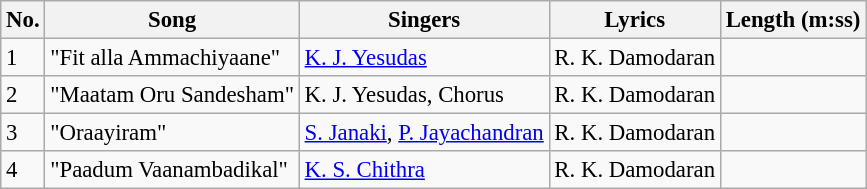<table class="wikitable" style="font-size:95%;">
<tr>
<th>No.</th>
<th>Song</th>
<th>Singers</th>
<th>Lyrics</th>
<th>Length (m:ss)</th>
</tr>
<tr>
<td>1</td>
<td>"Fit alla Ammachiyaane"</td>
<td><a href='#'>K. J. Yesudas</a></td>
<td>R. K. Damodaran</td>
<td></td>
</tr>
<tr>
<td>2</td>
<td>"Maatam Oru Sandesham"</td>
<td>K. J. Yesudas, Chorus</td>
<td>R. K. Damodaran</td>
<td></td>
</tr>
<tr>
<td>3</td>
<td>"Oraayiram"</td>
<td><a href='#'>S. Janaki</a>, <a href='#'>P. Jayachandran</a></td>
<td>R. K. Damodaran</td>
<td></td>
</tr>
<tr>
<td>4</td>
<td>"Paadum Vaanambadikal"</td>
<td><a href='#'>K. S. Chithra</a></td>
<td>R. K. Damodaran</td>
<td></td>
</tr>
</table>
